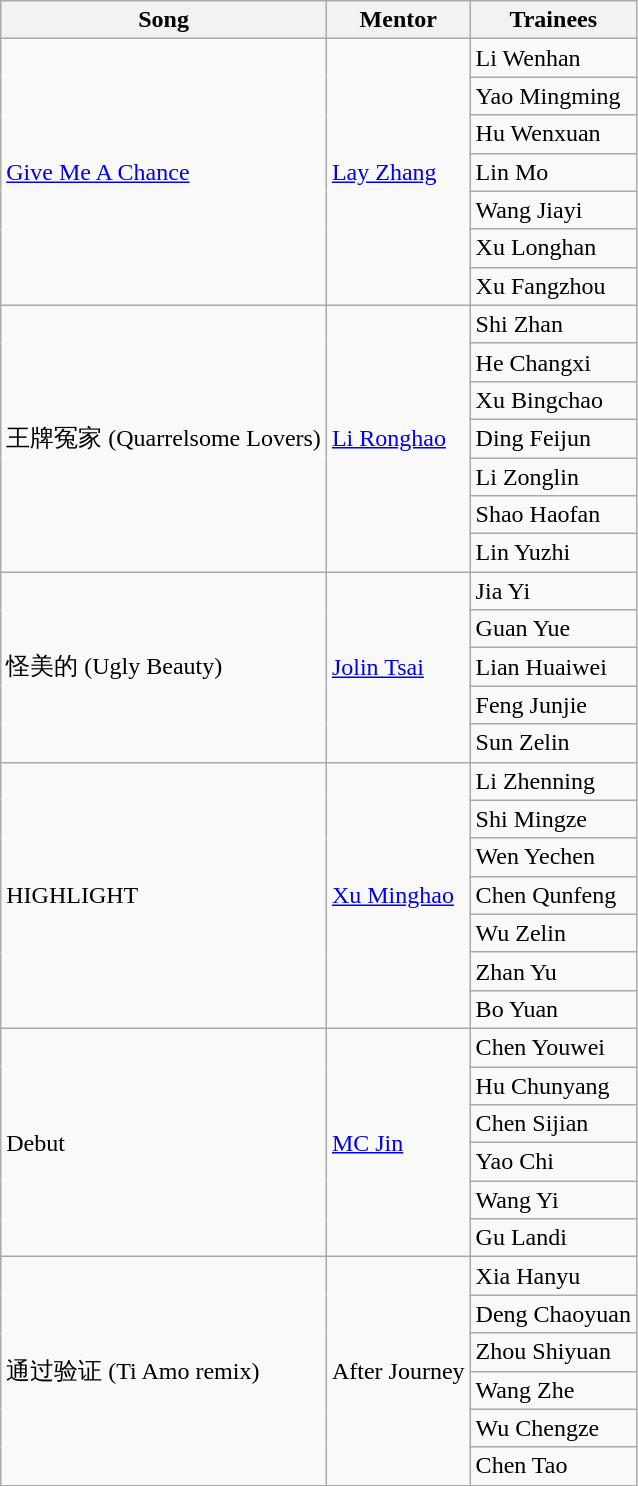<table class="wikitable">
<tr>
<th>Song</th>
<th>Mentor</th>
<th>Trainees</th>
</tr>
<tr>
<td rowspan="7"><a href='#'>Give Me A Chance</a></td>
<td rowspan="7"><a href='#'>Lay Zhang</a></td>
<td>Li Wenhan</td>
</tr>
<tr>
<td>Yao Mingming</td>
</tr>
<tr>
<td>Hu Wenxuan</td>
</tr>
<tr>
<td>Lin Mo</td>
</tr>
<tr>
<td>Wang Jiayi</td>
</tr>
<tr>
<td>Xu Longhan</td>
</tr>
<tr>
<td>Xu Fangzhou</td>
</tr>
<tr>
<td rowspan="7">王牌冤家 (Quarrelsome Lovers)</td>
<td rowspan="7"><a href='#'>Li Ronghao</a></td>
<td>Shi Zhan</td>
</tr>
<tr>
<td>He Changxi</td>
</tr>
<tr>
<td>Xu Bingchao</td>
</tr>
<tr>
<td>Ding Feijun</td>
</tr>
<tr>
<td>Li Zonglin</td>
</tr>
<tr>
<td>Shao Haofan</td>
</tr>
<tr>
<td>Lin Yuzhi</td>
</tr>
<tr>
<td rowspan="5">怪美的 (Ugly Beauty)</td>
<td rowspan="5"><a href='#'>Jolin Tsai</a></td>
<td>Jia Yi</td>
</tr>
<tr>
<td>Guan Yue</td>
</tr>
<tr>
<td>Lian Huaiwei</td>
</tr>
<tr>
<td>Feng Junjie</td>
</tr>
<tr>
<td>Sun Zelin</td>
</tr>
<tr>
<td rowspan="7">HIGHLIGHT</td>
<td rowspan="7"><a href='#'>Xu Minghao</a></td>
<td>Li Zhenning</td>
</tr>
<tr>
<td>Shi Mingze</td>
</tr>
<tr>
<td>Wen Yechen</td>
</tr>
<tr>
<td>Chen Qunfeng</td>
</tr>
<tr>
<td>Wu Zelin</td>
</tr>
<tr>
<td>Zhan Yu</td>
</tr>
<tr>
<td>Bo Yuan</td>
</tr>
<tr>
<td rowspan="6">Debut</td>
<td rowspan="6"><a href='#'>MC Jin</a></td>
<td>Chen Youwei</td>
</tr>
<tr>
<td>Hu Chunyang</td>
</tr>
<tr>
<td>Chen Sijian</td>
</tr>
<tr>
<td>Yao Chi</td>
</tr>
<tr>
<td>Wang Yi</td>
</tr>
<tr>
<td>Gu Landi</td>
</tr>
<tr>
<td rowspan="6">通过验证 (Ti Amo remix)</td>
<td rowspan="6">After Journey</td>
<td>Xia Hanyu</td>
</tr>
<tr>
<td>Deng Chaoyuan</td>
</tr>
<tr>
<td>Zhou Shiyuan</td>
</tr>
<tr>
<td>Wang Zhe</td>
</tr>
<tr>
<td>Wu Chengze</td>
</tr>
<tr>
<td>Chen Tao</td>
</tr>
</table>
